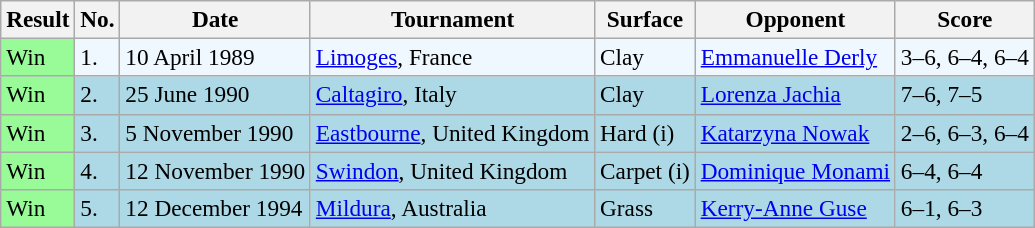<table class="wikitable" style="font-size:97%">
<tr>
<th>Result</th>
<th>No.</th>
<th>Date</th>
<th>Tournament</th>
<th>Surface</th>
<th>Opponent</th>
<th>Score</th>
</tr>
<tr style="background:#f0f8ff;">
<td style="background:#98fb98;">Win</td>
<td>1.</td>
<td>10 April 1989</td>
<td><a href='#'>Limoges</a>, France</td>
<td>Clay</td>
<td> <a href='#'>Emmanuelle Derly</a></td>
<td>3–6, 6–4, 6–4</td>
</tr>
<tr style="background:lightblue;">
<td style="background:#98fb98;">Win</td>
<td>2.</td>
<td>25 June 1990</td>
<td><a href='#'>Caltagiro</a>, Italy</td>
<td>Clay</td>
<td> <a href='#'>Lorenza Jachia</a></td>
<td>7–6, 7–5</td>
</tr>
<tr style="background:lightblue;">
<td style="background:#98fb98;">Win</td>
<td>3.</td>
<td>5 November 1990</td>
<td><a href='#'>Eastbourne</a>, United Kingdom</td>
<td>Hard (i)</td>
<td> <a href='#'>Katarzyna Nowak</a></td>
<td>2–6, 6–3, 6–4</td>
</tr>
<tr style="background:lightblue;">
<td style="background:#98fb98;">Win</td>
<td>4.</td>
<td>12 November 1990</td>
<td><a href='#'>Swindon</a>, United Kingdom</td>
<td>Carpet (i)</td>
<td> <a href='#'>Dominique Monami</a></td>
<td>6–4, 6–4</td>
</tr>
<tr style="background:lightblue;">
<td style="background:#98fb98;">Win</td>
<td>5.</td>
<td>12 December 1994</td>
<td><a href='#'>Mildura</a>, Australia</td>
<td>Grass</td>
<td> <a href='#'>Kerry-Anne Guse</a></td>
<td>6–1, 6–3</td>
</tr>
</table>
